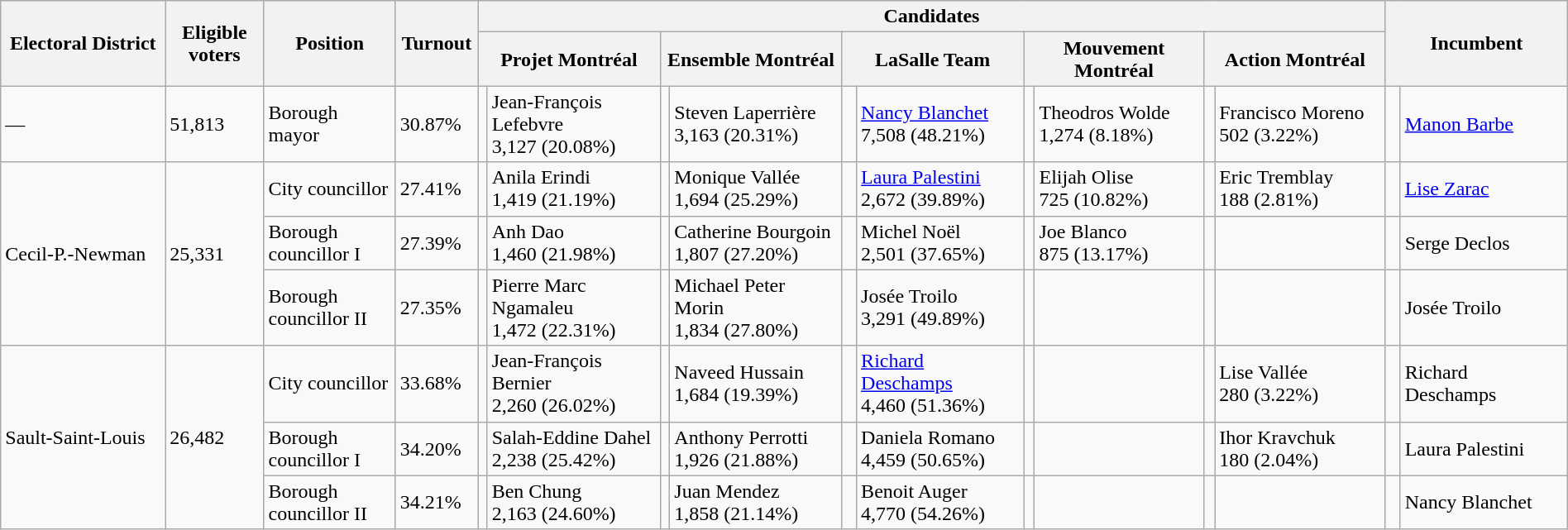<table class="wikitable" width="100%">
<tr>
<th width=10% rowspan=2>Electoral District</th>
<th width=6% rowspan=2>Eligible voters</th>
<th width=8% rowspan=2>Position</th>
<th width=4% rowspan=2>Turnout</th>
<th colspan=10>Candidates</th>
<th width=11% colspan=2 rowspan=2>Incumbent</th>
</tr>
<tr>
<th width=11% colspan=2 ><span>Projet Montréal</span></th>
<th width=11% colspan=2 ><span>Ensemble Montréal</span></th>
<th width=11% colspan=2 >LaSalle Team</th>
<th width=11% colspan=2 ><span>Mouvement Montréal</span></th>
<th width=11% colspan=2 >Action Montréal</th>
</tr>
<tr>
<td>—</td>
<td>51,813</td>
<td>Borough mayor</td>
<td>30.87%</td>
<td></td>
<td>Jean-François Lefebvre <br> 3,127 (20.08%)</td>
<td></td>
<td>Steven Laperrière <br> 3,163 (20.31%)</td>
<td> </td>
<td><a href='#'>Nancy Blanchet</a> <br> 7,508 (48.21%)</td>
<td></td>
<td>Theodros Wolde <br> 1,274 (8.18%)</td>
<td></td>
<td>Francisco Moreno <br> 502 (3.22%)</td>
<td> </td>
<td><a href='#'>Manon Barbe</a></td>
</tr>
<tr>
<td rowspan=3>Cecil-P.-Newman</td>
<td rowspan=3>25,331</td>
<td>City councillor</td>
<td>27.41%</td>
<td></td>
<td>Anila Erindi <br> 1,419 (21.19%)</td>
<td></td>
<td>Monique Vallée <br> 1,694 (25.29%)</td>
<td> </td>
<td><a href='#'>Laura Palestini</a> <br> 2,672 (39.89%)</td>
<td></td>
<td>Elijah Olise <br> 725 (10.82%)</td>
<td></td>
<td>Eric Tremblay <br> 188 (2.81%)</td>
<td> </td>
<td><a href='#'>Lise Zarac</a></td>
</tr>
<tr>
<td>Borough councillor I</td>
<td>27.39%</td>
<td></td>
<td>Anh Dao <br> 1,460 (21.98%)</td>
<td></td>
<td>Catherine Bourgoin <br> 1,807 (27.20%)</td>
<td> </td>
<td>Michel Noël <br> 2,501 (37.65%)</td>
<td></td>
<td>Joe Blanco <br> 875 (13.17%)</td>
<td></td>
<td></td>
<td> </td>
<td>Serge Declos</td>
</tr>
<tr>
<td>Borough councillor II</td>
<td>27.35%</td>
<td></td>
<td>Pierre Marc Ngamaleu <br> 1,472 (22.31%)</td>
<td></td>
<td>Michael Peter Morin <br> 1,834 (27.80%)</td>
<td> </td>
<td>Josée Troilo <br> 3,291 (49.89%)</td>
<td></td>
<td></td>
<td></td>
<td></td>
<td> </td>
<td>Josée Troilo</td>
</tr>
<tr>
<td rowspan=3>Sault-Saint-Louis</td>
<td rowspan=3>26,482</td>
<td>City councillor</td>
<td>33.68%</td>
<td></td>
<td>Jean-François Bernier <br> 2,260 (26.02%)</td>
<td></td>
<td>Naveed Hussain <br> 1,684 (19.39%)</td>
<td> </td>
<td><a href='#'>Richard Deschamps</a> <br> 4,460 (51.36%)</td>
<td></td>
<td></td>
<td></td>
<td>Lise Vallée <br> 280 (3.22%)</td>
<td> </td>
<td>Richard Deschamps</td>
</tr>
<tr>
<td>Borough councillor I</td>
<td>34.20%</td>
<td></td>
<td>Salah-Eddine Dahel <br> 2,238 (25.42%)</td>
<td></td>
<td>Anthony Perrotti <br> 1,926 (21.88%)</td>
<td> </td>
<td>Daniela Romano <br> 4,459 (50.65%)</td>
<td></td>
<td></td>
<td></td>
<td>Ihor Kravchuk <br> 180 (2.04%)</td>
<td> </td>
<td>Laura Palestini</td>
</tr>
<tr>
<td>Borough councillor II</td>
<td>34.21%</td>
<td></td>
<td>Ben Chung <br> 2,163 (24.60%)</td>
<td></td>
<td>Juan Mendez <br> 1,858 (21.14%)</td>
<td> </td>
<td>Benoit Auger <br> 4,770 (54.26%)</td>
<td></td>
<td></td>
<td></td>
<td></td>
<td> </td>
<td>Nancy Blanchet</td>
</tr>
</table>
